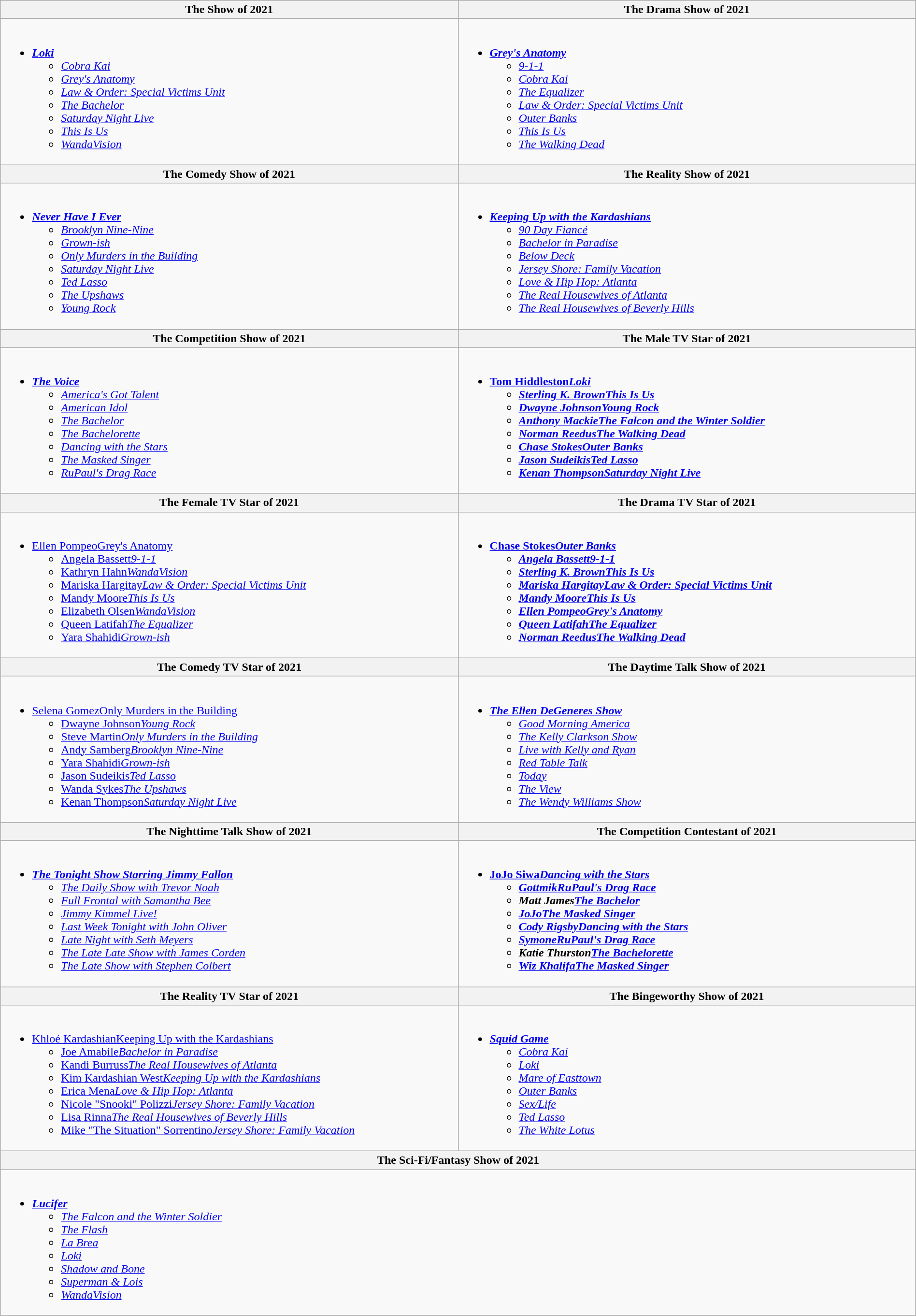<table class="wikitable" style="width:100%;">
<tr>
<th style="width:50%">The Show of 2021</th>
<th style="width:50%">The Drama Show of 2021</th>
</tr>
<tr>
<td valign="top"><br><ul><li><strong><em><a href='#'>Loki</a></em></strong><ul><li><em><a href='#'>Cobra Kai</a></em></li><li><em><a href='#'>Grey's Anatomy</a></em></li><li><em><a href='#'>Law & Order: Special Victims Unit</a></em></li><li><em><a href='#'>The Bachelor</a></em></li><li><em><a href='#'>Saturday Night Live</a></em></li><li><em><a href='#'>This Is Us</a></em></li><li><em><a href='#'>WandaVision</a></em></li></ul></li></ul></td>
<td valign="top"><br><ul><li><strong><em><a href='#'>Grey's Anatomy</a></em></strong><ul><li><em><a href='#'>9-1-1</a></em></li><li><em><a href='#'>Cobra Kai</a></em></li><li><em><a href='#'>The Equalizer</a></em></li><li><em><a href='#'>Law & Order: Special Victims Unit</a></em></li><li><em><a href='#'>Outer Banks</a></em></li><li><em><a href='#'>This Is Us</a></em></li><li><em><a href='#'>The Walking Dead</a></em></li></ul></li></ul></td>
</tr>
<tr>
<th style="width:50%">The Comedy Show of 2021</th>
<th style="width:50%">The Reality Show of 2021</th>
</tr>
<tr>
<td valign="top"><br><ul><li><strong><em><a href='#'>Never Have I Ever</a></em></strong><ul><li><em><a href='#'>Brooklyn Nine-Nine</a></em></li><li><em><a href='#'>Grown-ish</a></em></li><li><em><a href='#'>Only Murders in the Building</a></em></li><li><em><a href='#'>Saturday Night Live</a></em></li><li><em><a href='#'>Ted Lasso</a></em></li><li><em><a href='#'>The Upshaws</a></em></li><li><em><a href='#'>Young Rock</a></em></li></ul></li></ul></td>
<td valign="top"><br><ul><li><strong><em><a href='#'>Keeping Up with the Kardashians</a></em></strong><ul><li><em><a href='#'>90 Day Fiancé</a></em></li><li><em><a href='#'>Bachelor in Paradise</a></em></li><li><em><a href='#'>Below Deck</a></em></li><li><em><a href='#'>Jersey Shore: Family Vacation</a></em></li><li><em><a href='#'>Love & Hip Hop: Atlanta</a></em></li><li><em><a href='#'>The Real Housewives of Atlanta</a></em></li><li><em><a href='#'>The Real Housewives of Beverly Hills</a></em></li></ul></li></ul></td>
</tr>
<tr>
<th style="width:50%">The Competition Show of 2021</th>
<th style="width:50%">The Male TV Star of 2021</th>
</tr>
<tr>
<td valign="top"><br><ul><li><strong><em><a href='#'>The Voice</a></em></strong><ul><li><em><a href='#'>America's Got Talent</a></em></li><li><em><a href='#'>American Idol</a></em></li><li><em><a href='#'>The Bachelor</a></em></li><li><em><a href='#'>The Bachelorette</a></em></li><li><em><a href='#'>Dancing with the Stars</a></em></li><li><em><a href='#'>The Masked Singer</a></em></li><li><em><a href='#'>RuPaul's Drag Race</a></em></li></ul></li></ul></td>
<td valign="top"><br><ul><li><strong><a href='#'>Tom Hiddleston</a><em><a href='#'>Loki</a><strong><em><ul><li><a href='#'>Sterling K. Brown</a></em><a href='#'>This Is Us</a><em></li><li><a href='#'>Dwayne Johnson</a></em><a href='#'>Young Rock</a><em></li><li><a href='#'>Anthony Mackie</a></em><a href='#'>The Falcon and the Winter Soldier</a><em></li><li><a href='#'>Norman Reedus</a></em><a href='#'>The Walking Dead</a><em></li><li><a href='#'>Chase Stokes</a></em><a href='#'>Outer Banks</a><em></li><li><a href='#'>Jason Sudeikis</a></em><a href='#'>Ted Lasso</a><em></li><li><a href='#'>Kenan Thompson</a></em><a href='#'>Saturday Night Live</a><em></li></ul></li></ul></td>
</tr>
<tr>
<th style="width:50%">The Female TV Star of 2021</th>
<th style="width:50%">The Drama TV Star of 2021</th>
</tr>
<tr>
<td valign="top"><br><ul><li></strong><a href='#'>Ellen Pompeo</a></em><a href='#'>Grey's Anatomy</a></em></strong><ul><li><a href='#'>Angela Bassett</a><em><a href='#'>9-1-1</a></em></li><li><a href='#'>Kathryn Hahn</a><em><a href='#'>WandaVision</a></em></li><li><a href='#'>Mariska Hargitay</a><em><a href='#'>Law & Order: Special Victims Unit</a></em></li><li><a href='#'>Mandy Moore</a><em><a href='#'>This Is Us</a></em></li><li><a href='#'>Elizabeth Olsen</a><em><a href='#'>WandaVision</a></em></li><li><a href='#'>Queen Latifah</a><em><a href='#'>The Equalizer</a></em></li><li><a href='#'>Yara Shahidi</a><em><a href='#'>Grown-ish</a></em></li></ul></li></ul></td>
<td valign="top"><br><ul><li><strong><a href='#'>Chase Stokes</a><em><a href='#'>Outer Banks</a><strong><em><ul><li><a href='#'>Angela Bassett</a></em><a href='#'>9-1-1</a><em></li><li><a href='#'>Sterling K. Brown</a></em><a href='#'>This Is Us</a><em></li><li><a href='#'>Mariska Hargitay</a></em><a href='#'>Law & Order: Special Victims Unit</a><em></li><li><a href='#'>Mandy Moore</a></em><a href='#'>This Is Us</a><em></li><li><a href='#'>Ellen Pompeo</a></em><a href='#'>Grey's Anatomy</a><em></li><li><a href='#'>Queen Latifah</a></em><a href='#'>The Equalizer</a><em></li><li><a href='#'>Norman Reedus</a></em><a href='#'>The Walking Dead</a><em></li></ul></li></ul></td>
</tr>
<tr>
<th style="width:50%">The Comedy TV Star of 2021</th>
<th style="width:50%">The Daytime Talk Show of 2021</th>
</tr>
<tr>
<td valign="top"><br><ul><li></strong><a href='#'>Selena Gomez</a></em><a href='#'>Only Murders in the Building</a></em></strong><ul><li><a href='#'>Dwayne Johnson</a><em><a href='#'>Young Rock</a></em></li><li><a href='#'>Steve Martin</a><em><a href='#'>Only Murders in the Building</a></em></li><li><a href='#'>Andy Samberg</a><em><a href='#'>Brooklyn Nine-Nine</a></em></li><li><a href='#'>Yara Shahidi</a><em><a href='#'>Grown-ish</a></em></li><li><a href='#'>Jason Sudeikis</a><em><a href='#'>Ted Lasso</a></em></li><li><a href='#'>Wanda Sykes</a><em><a href='#'>The Upshaws</a></em></li><li><a href='#'>Kenan Thompson</a><em><a href='#'>Saturday Night Live</a></em></li></ul></li></ul></td>
<td valign="top"><br><ul><li><strong><em><a href='#'>The Ellen DeGeneres Show</a></em></strong><ul><li><em><a href='#'>Good Morning America</a></em></li><li><em><a href='#'>The Kelly Clarkson Show</a></em></li><li><em><a href='#'>Live with Kelly and Ryan</a></em></li><li><em><a href='#'>Red Table Talk</a></em></li><li><em><a href='#'>Today</a></em></li><li><em><a href='#'>The View</a></em></li><li><em><a href='#'>The Wendy Williams Show</a></em></li></ul></li></ul></td>
</tr>
<tr>
<th style="width:50%">The Nighttime Talk Show of 2021</th>
<th style="width:50%">The Competition Contestant of 2021</th>
</tr>
<tr>
<td valign="top"><br><ul><li><strong><em><a href='#'>The Tonight Show Starring Jimmy Fallon</a></em></strong><ul><li><em><a href='#'>The Daily Show with Trevor Noah</a></em></li><li><em><a href='#'>Full Frontal with Samantha Bee</a></em></li><li><em><a href='#'>Jimmy Kimmel Live!</a></em></li><li><em><a href='#'>Last Week Tonight with John Oliver</a></em></li><li><em><a href='#'>Late Night with Seth Meyers</a></em></li><li><em><a href='#'>The Late Late Show with James Corden</a></em></li><li><em><a href='#'>The Late Show with Stephen Colbert</a></em></li></ul></li></ul></td>
<td valign="top"><br><ul><li><strong><a href='#'>JoJo Siwa</a><em><a href='#'>Dancing with the Stars</a><strong><em><ul><li><a href='#'>Gottmik</a></em><a href='#'>RuPaul's Drag Race</a><em></li><li>Matt James</em><a href='#'>The Bachelor</a><em></li><li><a href='#'>JoJo</a></em><a href='#'>The Masked Singer</a><em></li><li><a href='#'>Cody Rigsby</a></em><a href='#'>Dancing with the Stars</a><em></li><li><a href='#'>Symone</a></em><a href='#'>RuPaul's Drag Race</a><em></li><li>Katie Thurston</em><a href='#'>The Bachelorette</a><em></li><li><a href='#'>Wiz Khalifa</a></em><a href='#'>The Masked Singer</a><em></li></ul></li></ul></td>
</tr>
<tr>
<th style="width:50%">The Reality TV Star of 2021</th>
<th style="width:50%">The Bingeworthy Show of 2021</th>
</tr>
<tr>
<td valign="top"><br><ul><li></strong><a href='#'>Khloé Kardashian</a></em><a href='#'>Keeping Up with the Kardashians</a></em></strong><ul><li><a href='#'>Joe Amabile</a><em><a href='#'>Bachelor in Paradise</a></em></li><li><a href='#'>Kandi Burruss</a><em><a href='#'>The Real Housewives of Atlanta</a></em></li><li><a href='#'>Kim Kardashian West</a><em><a href='#'>Keeping Up with the Kardashians</a></em></li><li><a href='#'>Erica Mena</a><em><a href='#'>Love & Hip Hop: Atlanta</a></em></li><li><a href='#'>Nicole "Snooki" Polizzi</a><em><a href='#'>Jersey Shore: Family Vacation</a></em></li><li><a href='#'>Lisa Rinna</a><em><a href='#'>The Real Housewives of Beverly Hills</a></em></li><li><a href='#'>Mike "The Situation" Sorrentino</a><em><a href='#'>Jersey Shore: Family Vacation</a></em></li></ul></li></ul></td>
<td valign="top"><br><ul><li><strong><em><a href='#'>Squid Game</a></em></strong><ul><li><em><a href='#'>Cobra Kai</a></em></li><li><em><a href='#'>Loki</a></em></li><li><em><a href='#'>Mare of Easttown</a></em></li><li><em><a href='#'>Outer Banks</a></em></li><li><em><a href='#'>Sex/Life</a></em></li><li><em><a href='#'>Ted Lasso</a></em></li><li><em><a href='#'>The White Lotus</a></em></li></ul></li></ul></td>
</tr>
<tr>
<th style="width:50%" colspan="2">The Sci-Fi/Fantasy Show of 2021</th>
</tr>
<tr>
<td valign="top" colspan="2"><br><ul><li><strong><em><a href='#'>Lucifer</a></em></strong><ul><li><em><a href='#'>The Falcon and the Winter Soldier</a></em></li><li><em><a href='#'>The Flash</a></em></li><li><em><a href='#'>La Brea</a></em></li><li><em><a href='#'>Loki</a></em></li><li><em><a href='#'>Shadow and Bone</a></em></li><li><em><a href='#'>Superman & Lois</a></em></li><li><em><a href='#'>WandaVision</a></em></li></ul></li></ul></td>
</tr>
</table>
